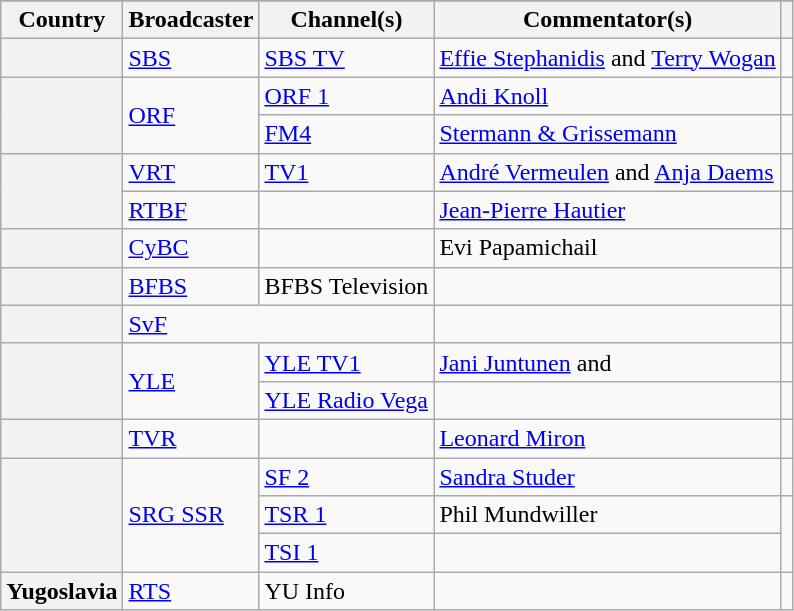<table class="wikitable plainrowheaders">
<tr>
</tr>
<tr>
<th scope="col">Country</th>
<th scope="col">Broadcaster</th>
<th scope="col">Channel(s)</th>
<th scope="col">Commentator(s)</th>
<th scope="col"></th>
</tr>
<tr>
<th scope="row"></th>
<td><a href='#'>SBS</a></td>
<td><a href='#'>SBS TV</a></td>
<td><a href='#'>Effie Stephanidis</a> and <a href='#'>Terry Wogan</a></td>
<td style="text-align:center"></td>
</tr>
<tr>
<th scope="rowgroup" rowspan="2"></th>
<td rowspan="2"><a href='#'>ORF</a></td>
<td><a href='#'>ORF 1</a></td>
<td><a href='#'>Andi Knoll</a></td>
<td style="text-align:center"></td>
</tr>
<tr>
<td><a href='#'>FM4</a></td>
<td><a href='#'>Stermann & Grissemann</a></td>
<td style="text-align:center"></td>
</tr>
<tr>
<th scope="rowgroup" rowspan="2"></th>
<td><a href='#'>VRT</a></td>
<td><a href='#'>TV1</a></td>
<td><a href='#'>André Vermeulen</a> and <a href='#'>Anja Daems</a></td>
<td style="text-align:center"></td>
</tr>
<tr>
<td><a href='#'>RTBF</a></td>
<td></td>
<td><a href='#'>Jean-Pierre Hautier</a></td>
<td style="text-align:center"></td>
</tr>
<tr>
<th scope="row"></th>
<td><a href='#'>CyBC</a></td>
<td></td>
<td>Evi Papamichail</td>
<td style="text-align:center"></td>
</tr>
<tr>
<th scope="row"></th>
<td><a href='#'>BFBS</a></td>
<td>BFBS Television</td>
<td></td>
<td style="text-align:center"></td>
</tr>
<tr>
<th scope="row"></th>
<td colspan="2"><a href='#'>SvF</a></td>
<td></td>
<td style="text-align:center"></td>
</tr>
<tr>
<th scope="rowgroup" rowspan="2"></th>
<td rowspan="2"><a href='#'>YLE</a></td>
<td><a href='#'>YLE TV1</a></td>
<td><a href='#'>Jani Juntunen</a> and </td>
<td style="text-align:center"></td>
</tr>
<tr>
<td><a href='#'>YLE Radio Vega</a></td>
<td></td>
<td style="text-align:center"></td>
</tr>
<tr>
<th scope="row"></th>
<td><a href='#'>TVR</a></td>
<td></td>
<td><a href='#'>Leonard Miron</a></td>
<td style="text-align:center"></td>
</tr>
<tr>
<th scope="rowgroup" rowspan="3"></th>
<td rowspan="3"><a href='#'>SRG SSR</a></td>
<td><a href='#'>SF 2</a></td>
<td><a href='#'>Sandra Studer</a></td>
<td style="text-align:center"></td>
</tr>
<tr>
<td><a href='#'>TSR 1</a></td>
<td>Phil Mundwiller</td>
<td style="text-align:center" rowspan="2"></td>
</tr>
<tr>
<td><a href='#'>TSI 1</a></td>
<td></td>
</tr>
<tr>
<th scope="row"> Yugoslavia</th>
<td><a href='#'>RTS</a></td>
<td>YU Info</td>
<td></td>
<td style="text-align:center"></td>
</tr>
</table>
